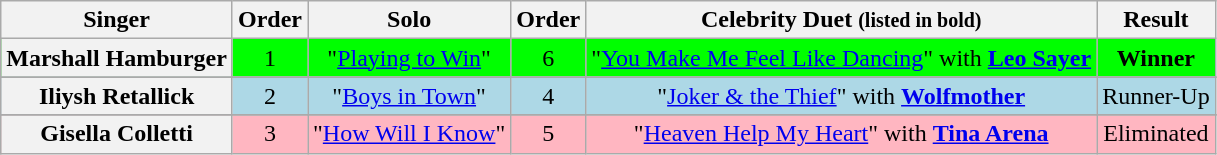<table class="wikitable plainrowheaders" style="text-align:center;">
<tr>
<th scope="col">Singer</th>
<th scope="col">Order</th>
<th scope="col">Solo</th>
<th scope="col">Order</th>
<th scope="col">Celebrity Duet <small>(listed in bold)</small></th>
<th scope="col">Result</th>
</tr>
<tr style="background:lime"|>
<th scope=row>Marshall Hamburger</th>
<td>1</td>
<td>"<a href='#'>Playing to Win</a>"</td>
<td>6</td>
<td>"<a href='#'>You Make Me Feel Like Dancing</a>" with <strong><a href='#'>Leo Sayer</a></strong></td>
<td><strong>Winner</strong></td>
</tr>
<tr>
</tr>
<tr style>
</tr>
<tr style="background-color:lightblue"|>
<th scope=row>Iliysh Retallick</th>
<td>2</td>
<td>"<a href='#'>Boys in Town</a>"</td>
<td>4</td>
<td>"<a href='#'>Joker & the Thief</a>" with <strong><a href='#'>Wolfmother</a></strong></td>
<td>Runner-Up</td>
</tr>
<tr style>
</tr>
<tr style="background-color:lightpink"|>
<th scope=row>Gisella Colletti</th>
<td>3</td>
<td>"<a href='#'>How Will I Know</a>"</td>
<td>5</td>
<td>"<a href='#'>Heaven Help My Heart</a>" with <strong><a href='#'>Tina Arena</a></strong></td>
<td>Eliminated</td>
</tr>
</table>
